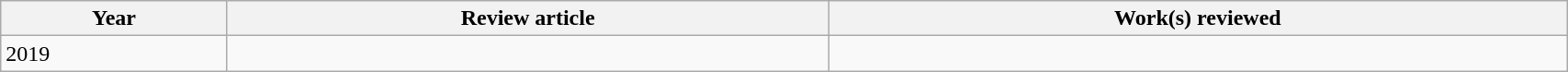<table class='wikitable sortable' width='90%'>
<tr>
<th>Year</th>
<th class='unsortable'>Review article</th>
<th class='unsortable'>Work(s) reviewed</th>
</tr>
<tr>
<td>2019</td>
<td></td>
<td></td>
</tr>
</table>
